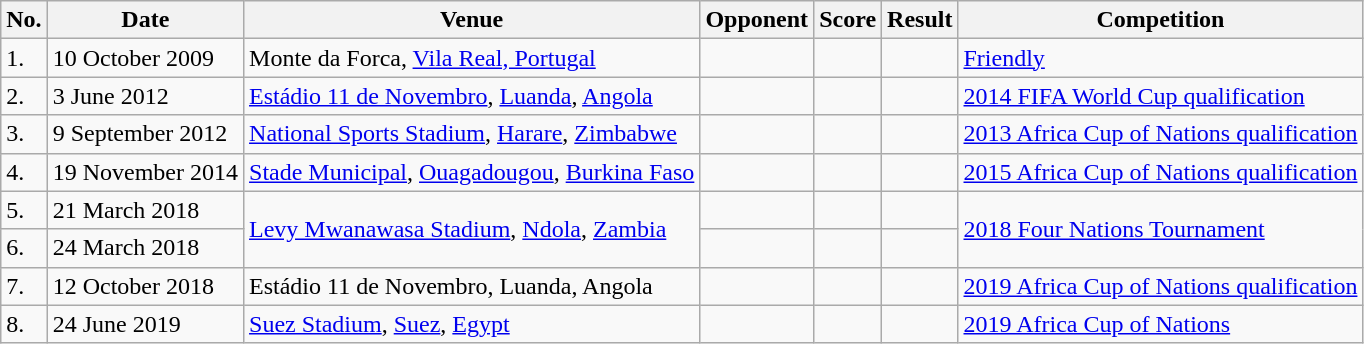<table class="wikitable">
<tr>
<th>No.</th>
<th>Date</th>
<th>Venue</th>
<th>Opponent</th>
<th>Score</th>
<th>Result</th>
<th>Competition</th>
</tr>
<tr>
<td>1.</td>
<td>10 October 2009</td>
<td>Monte da Forca, <a href='#'>Vila Real, Portugal</a></td>
<td></td>
<td></td>
<td></td>
<td><a href='#'>Friendly</a></td>
</tr>
<tr>
<td>2.</td>
<td>3 June 2012</td>
<td><a href='#'>Estádio 11 de Novembro</a>, <a href='#'>Luanda</a>, <a href='#'>Angola</a></td>
<td></td>
<td></td>
<td></td>
<td><a href='#'>2014 FIFA World Cup qualification</a></td>
</tr>
<tr>
<td>3.</td>
<td>9 September 2012</td>
<td><a href='#'>National Sports Stadium</a>, <a href='#'>Harare</a>, <a href='#'>Zimbabwe</a></td>
<td></td>
<td></td>
<td></td>
<td><a href='#'>2013 Africa Cup of Nations qualification</a></td>
</tr>
<tr>
<td>4.</td>
<td>19 November 2014</td>
<td><a href='#'>Stade Municipal</a>, <a href='#'>Ouagadougou</a>, <a href='#'>Burkina Faso</a></td>
<td></td>
<td></td>
<td></td>
<td><a href='#'>2015 Africa Cup of Nations qualification</a></td>
</tr>
<tr>
<td>5.</td>
<td>21 March 2018</td>
<td rowspan=2><a href='#'>Levy Mwanawasa Stadium</a>, <a href='#'>Ndola</a>, <a href='#'>Zambia</a></td>
<td></td>
<td></td>
<td></td>
<td rowspan=2><a href='#'>2018 Four Nations Tournament</a></td>
</tr>
<tr>
<td>6.</td>
<td>24 March 2018</td>
<td></td>
<td></td>
<td></td>
</tr>
<tr>
<td>7.</td>
<td>12 October 2018</td>
<td>Estádio 11 de Novembro, Luanda, Angola</td>
<td></td>
<td></td>
<td></td>
<td><a href='#'>2019 Africa Cup of Nations qualification</a></td>
</tr>
<tr>
<td>8.</td>
<td>24 June 2019</td>
<td><a href='#'>Suez Stadium</a>, <a href='#'>Suez</a>, <a href='#'>Egypt</a></td>
<td></td>
<td></td>
<td></td>
<td><a href='#'>2019 Africa Cup of Nations</a></td>
</tr>
</table>
